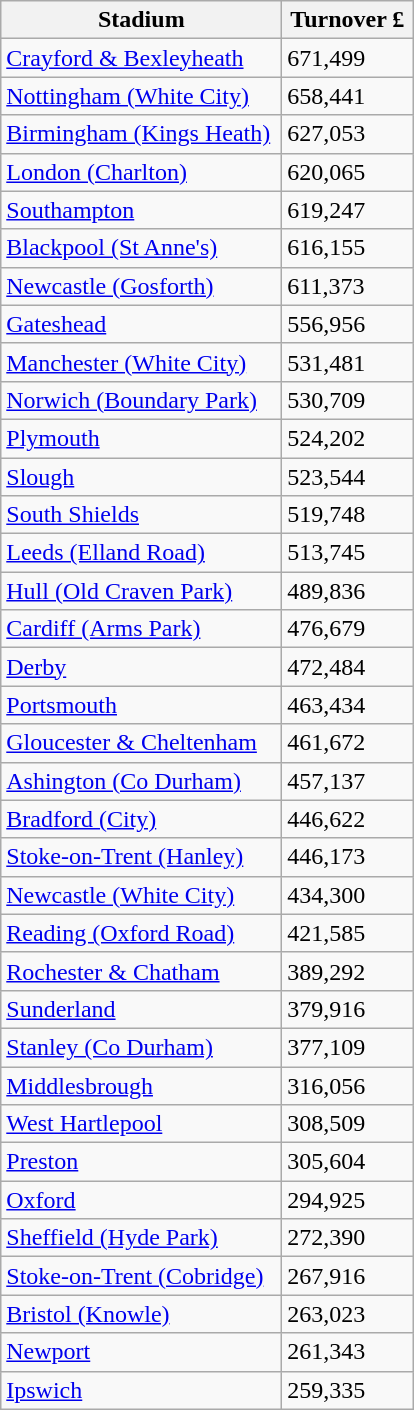<table class="wikitable">
<tr>
<th width=180>Stadium</th>
<th width=80>Turnover £</th>
</tr>
<tr>
<td><a href='#'>Crayford & Bexleyheath</a></td>
<td>671,499</td>
</tr>
<tr>
<td><a href='#'>Nottingham (White City)</a></td>
<td>658,441</td>
</tr>
<tr>
<td><a href='#'>Birmingham (Kings Heath)</a></td>
<td>627,053</td>
</tr>
<tr>
<td><a href='#'>London (Charlton)</a></td>
<td>620,065</td>
</tr>
<tr>
<td><a href='#'>Southampton</a></td>
<td>619,247</td>
</tr>
<tr>
<td><a href='#'>Blackpool (St Anne's)</a></td>
<td>616,155</td>
</tr>
<tr>
<td><a href='#'>Newcastle (Gosforth)</a></td>
<td>611,373</td>
</tr>
<tr>
<td><a href='#'>Gateshead</a></td>
<td>556,956</td>
</tr>
<tr>
<td><a href='#'>Manchester (White City)</a></td>
<td>531,481</td>
</tr>
<tr>
<td><a href='#'>Norwich (Boundary Park)</a></td>
<td>530,709</td>
</tr>
<tr>
<td><a href='#'>Plymouth</a></td>
<td>524,202</td>
</tr>
<tr>
<td><a href='#'>Slough</a></td>
<td>523,544</td>
</tr>
<tr>
<td><a href='#'>South Shields</a></td>
<td>519,748</td>
</tr>
<tr>
<td><a href='#'>Leeds (Elland Road)</a></td>
<td>513,745</td>
</tr>
<tr>
<td><a href='#'>Hull (Old Craven Park)</a></td>
<td>489,836</td>
</tr>
<tr>
<td><a href='#'>Cardiff (Arms Park)</a></td>
<td>476,679</td>
</tr>
<tr>
<td><a href='#'>Derby</a></td>
<td>472,484</td>
</tr>
<tr>
<td><a href='#'>Portsmouth</a></td>
<td>463,434</td>
</tr>
<tr>
<td><a href='#'>Gloucester & Cheltenham</a></td>
<td>461,672</td>
</tr>
<tr>
<td><a href='#'>Ashington (Co Durham)</a></td>
<td>457,137</td>
</tr>
<tr>
<td><a href='#'>Bradford (City)</a></td>
<td>446,622</td>
</tr>
<tr>
<td><a href='#'>Stoke-on-Trent (Hanley)</a></td>
<td>446,173</td>
</tr>
<tr>
<td><a href='#'>Newcastle (White City)</a></td>
<td>434,300</td>
</tr>
<tr>
<td><a href='#'>Reading (Oxford Road)</a></td>
<td>421,585</td>
</tr>
<tr>
<td><a href='#'>Rochester & Chatham</a></td>
<td>389,292</td>
</tr>
<tr>
<td><a href='#'>Sunderland</a></td>
<td>379,916</td>
</tr>
<tr>
<td><a href='#'>Stanley (Co Durham)</a></td>
<td>377,109</td>
</tr>
<tr>
<td><a href='#'>Middlesbrough</a></td>
<td>316,056</td>
</tr>
<tr>
<td><a href='#'>West Hartlepool</a></td>
<td>308,509</td>
</tr>
<tr>
<td><a href='#'>Preston</a></td>
<td>305,604</td>
</tr>
<tr>
<td><a href='#'>Oxford</a></td>
<td>294,925</td>
</tr>
<tr>
<td><a href='#'>Sheffield (Hyde Park)</a></td>
<td>272,390</td>
</tr>
<tr>
<td><a href='#'>Stoke-on-Trent (Cobridge)</a></td>
<td>267,916</td>
</tr>
<tr>
<td><a href='#'>Bristol (Knowle)</a></td>
<td>263,023</td>
</tr>
<tr>
<td><a href='#'>Newport</a></td>
<td>261,343</td>
</tr>
<tr>
<td><a href='#'>Ipswich</a></td>
<td>259,335</td>
</tr>
</table>
